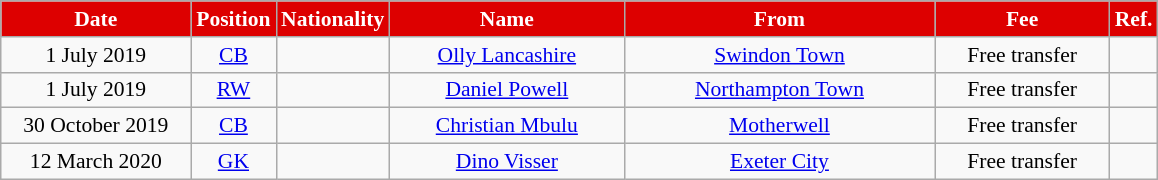<table class="wikitable"  style="text-align:center; font-size:90%; ">
<tr>
<th style="background:#DD0000; color:#FFFFFF; width:120px;">Date</th>
<th style="background:#DD0000; color:#FFFFFF; width:50px;">Position</th>
<th style="background:#DD0000; color:#FFFFFF; width:50px;">Nationality</th>
<th style="background:#DD0000; color:#FFFFFF; width:150px;">Name</th>
<th style="background:#DD0000; color:#FFFFFF; width:200px;">From</th>
<th style="background:#DD0000; color:#FFFFFF; width:110px;">Fee</th>
<th style="background:#DD0000; color:#FFFFFF; width:25px;">Ref.</th>
</tr>
<tr>
<td>1 July 2019</td>
<td><a href='#'>CB</a></td>
<td></td>
<td><a href='#'>Olly Lancashire</a></td>
<td> <a href='#'>Swindon Town</a></td>
<td>Free transfer</td>
<td></td>
</tr>
<tr>
<td>1 July 2019</td>
<td><a href='#'>RW</a></td>
<td></td>
<td><a href='#'>Daniel Powell</a></td>
<td> <a href='#'>Northampton Town</a></td>
<td>Free transfer</td>
<td></td>
</tr>
<tr>
<td>30 October 2019</td>
<td><a href='#'>CB</a></td>
<td></td>
<td><a href='#'>Christian Mbulu</a></td>
<td> <a href='#'>Motherwell</a></td>
<td>Free transfer</td>
<td></td>
</tr>
<tr>
<td>12 March 2020</td>
<td><a href='#'>GK</a></td>
<td></td>
<td><a href='#'>Dino Visser</a></td>
<td> <a href='#'>Exeter City</a></td>
<td>Free transfer</td>
<td></td>
</tr>
</table>
